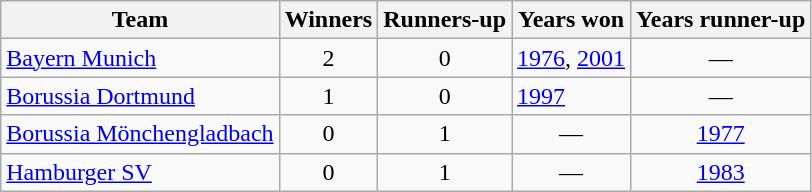<table class="wikitable">
<tr>
<th>Team</th>
<th>Winners</th>
<th>Runners-up</th>
<th class="unsortable">Years won</th>
<th class="unsortable">Years runner-up</th>
</tr>
<tr>
<td><a href='#'>Bayern Munich</a></td>
<td align=center>2</td>
<td align=center>0</td>
<td><a href='#'>1976</a>, <a href='#'>2001</a></td>
<td align=center>—</td>
</tr>
<tr>
<td><a href='#'>Borussia Dortmund</a></td>
<td align=center>1</td>
<td align=center>0</td>
<td><a href='#'>1997</a></td>
<td align=center>—</td>
</tr>
<tr>
<td><a href='#'>Borussia Mönchengladbach </a></td>
<td align=center>0</td>
<td align=center>1</td>
<td align=center>—</td>
<td align=center><a href='#'>1977</a></td>
</tr>
<tr>
<td><a href='#'>Hamburger SV</a></td>
<td align=center>0</td>
<td align=center>1</td>
<td align=center>—</td>
<td align=center><a href='#'>1983</a></td>
</tr>
</table>
